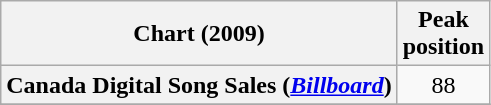<table class="wikitable sortable plainrowheaders" style="text-align:center">
<tr>
<th scope="col">Chart (2009)</th>
<th scope="col">Peak<br>position</th>
</tr>
<tr>
<th scope="row">Canada Digital Song Sales (<em><a href='#'>Billboard</a></em>)</th>
<td>88</td>
</tr>
<tr>
</tr>
</table>
